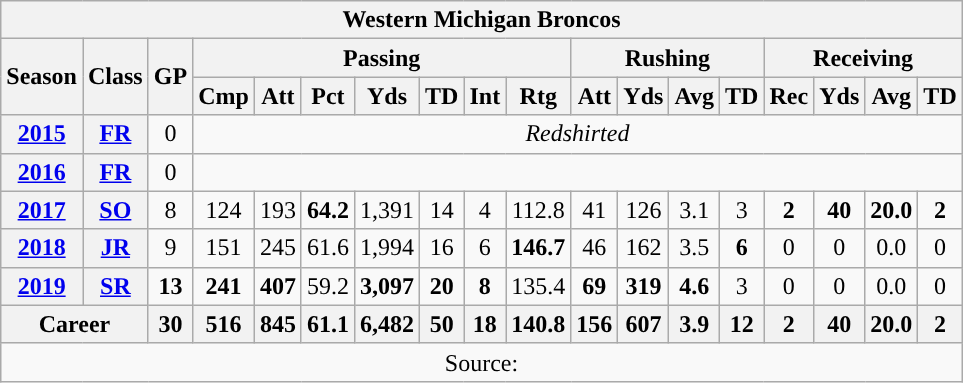<table class="wikitable" style="text-align: center;">
<tr>
<th colspan="18">Western Michigan Broncos</th>
</tr>
<tr>
<th rowspan="2">Season</th>
<th rowspan="2">Class</th>
<th rowspan="2">GP</th>
<th colspan="7">Passing</th>
<th colspan="4">Rushing</th>
<th colspan="4">Receiving</th>
</tr>
<tr>
<th>Cmp</th>
<th>Att</th>
<th>Pct</th>
<th>Yds</th>
<th>TD</th>
<th>Int</th>
<th>Rtg</th>
<th>Att</th>
<th>Yds</th>
<th>Avg</th>
<th>TD</th>
<th>Rec</th>
<th>Yds</th>
<th>Avg</th>
<th>TD</th>
</tr>
<tr>
<th><a href='#'>2015</a></th>
<th><a href='#'>FR</a></th>
<td>0</td>
<td colspan="15"> <em>Redshirted</em></td>
</tr>
<tr>
<th><a href='#'>2016</a></th>
<th><a href='#'>FR</a></th>
<td>0</td>
<td colspan="15"></td>
</tr>
<tr>
<th><a href='#'>2017</a></th>
<th><a href='#'>SO</a></th>
<td>8</td>
<td>124</td>
<td>193</td>
<td><strong>64.2</strong></td>
<td>1,391</td>
<td>14</td>
<td>4</td>
<td>112.8</td>
<td>41</td>
<td>126</td>
<td>3.1</td>
<td>3</td>
<td><strong>2</strong></td>
<td><strong>40</strong></td>
<td><strong>20.0</strong></td>
<td><strong>2</strong></td>
</tr>
<tr>
<th><a href='#'>2018</a></th>
<th><a href='#'>JR</a></th>
<td>9</td>
<td>151</td>
<td>245</td>
<td>61.6</td>
<td>1,994</td>
<td>16</td>
<td>6</td>
<td><strong>146.7</strong></td>
<td>46</td>
<td>162</td>
<td>3.5</td>
<td><strong>6</strong></td>
<td>0</td>
<td>0</td>
<td>0.0</td>
<td>0</td>
</tr>
<tr>
<th><a href='#'>2019</a></th>
<th><a href='#'>SR</a></th>
<td><strong>13</strong></td>
<td><strong>241</strong></td>
<td><strong>407</strong></td>
<td>59.2</td>
<td><strong>3,097</strong></td>
<td><strong>20</strong></td>
<td><strong>8</strong></td>
<td>135.4</td>
<td><strong>69</strong></td>
<td><strong>319</strong></td>
<td><strong>4.6</strong></td>
<td>3</td>
<td>0</td>
<td>0</td>
<td>0.0</td>
<td>0</td>
</tr>
<tr>
<th colspan="2">Career</th>
<th>30</th>
<th>516</th>
<th>845</th>
<th>61.1</th>
<th>6,482</th>
<th>50</th>
<th>18</th>
<th>140.8</th>
<th>156</th>
<th>607</th>
<th>3.9</th>
<th>12</th>
<th>2</th>
<th>40</th>
<th>20.0</th>
<th>2</th>
</tr>
<tr>
<td colspan="18">Source:</td>
</tr>
</table>
